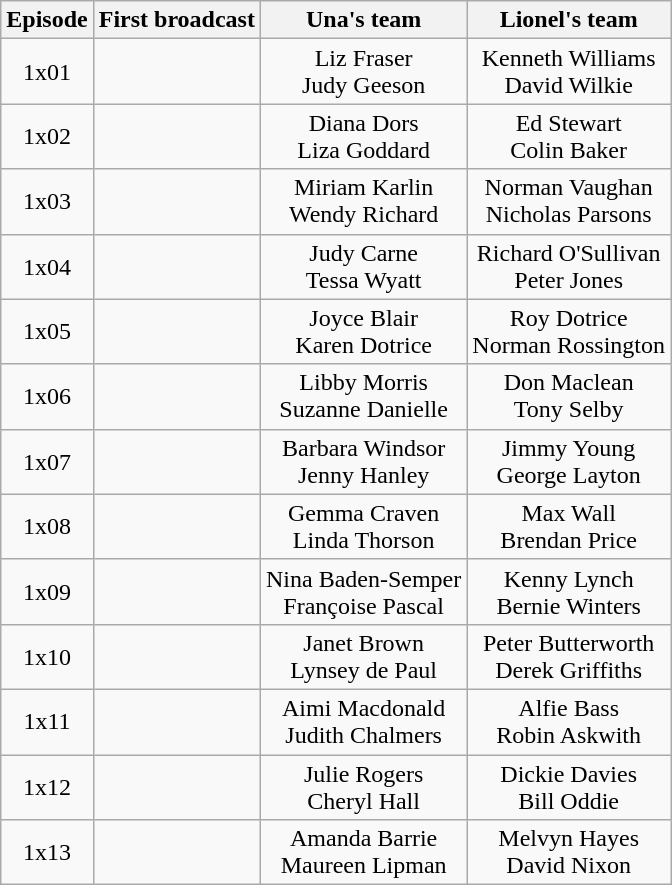<table class="wikitable plainrowheaders" style="text-align:center;">
<tr>
<th>Episode</th>
<th>First broadcast</th>
<th>Una's team</th>
<th>Lionel's team</th>
</tr>
<tr>
<td>1x01</td>
<td></td>
<td>Liz Fraser<br>Judy Geeson</td>
<td>Kenneth Williams<br>David Wilkie</td>
</tr>
<tr>
<td>1x02</td>
<td></td>
<td>Diana Dors<br>Liza Goddard</td>
<td>Ed Stewart<br>Colin Baker</td>
</tr>
<tr>
<td>1x03</td>
<td></td>
<td>Miriam Karlin<br>Wendy Richard</td>
<td>Norman Vaughan<br>Nicholas Parsons</td>
</tr>
<tr>
<td>1x04</td>
<td></td>
<td>Judy Carne<br>Tessa Wyatt</td>
<td>Richard O'Sullivan<br>Peter Jones</td>
</tr>
<tr>
<td>1x05</td>
<td></td>
<td>Joyce Blair<br>Karen Dotrice</td>
<td>Roy Dotrice<br>Norman Rossington</td>
</tr>
<tr>
<td>1x06</td>
<td></td>
<td>Libby Morris<br>Suzanne Danielle</td>
<td>Don Maclean<br>Tony Selby</td>
</tr>
<tr>
<td>1x07</td>
<td></td>
<td>Barbara Windsor<br>Jenny Hanley</td>
<td>Jimmy Young<br>George Layton</td>
</tr>
<tr>
<td>1x08</td>
<td></td>
<td>Gemma Craven<br>Linda Thorson</td>
<td>Max Wall<br>Brendan Price</td>
</tr>
<tr>
<td>1x09</td>
<td></td>
<td>Nina Baden-Semper<br>Françoise Pascal</td>
<td>Kenny Lynch<br>Bernie Winters</td>
</tr>
<tr>
<td>1x10</td>
<td></td>
<td>Janet Brown<br>Lynsey de Paul</td>
<td>Peter Butterworth<br>Derek Griffiths</td>
</tr>
<tr>
<td>1x11</td>
<td></td>
<td>Aimi Macdonald<br>Judith Chalmers</td>
<td>Alfie Bass<br>Robin Askwith</td>
</tr>
<tr>
<td>1x12</td>
<td></td>
<td>Julie Rogers<br>Cheryl Hall</td>
<td>Dickie Davies<br>Bill Oddie</td>
</tr>
<tr>
<td>1x13</td>
<td></td>
<td>Amanda Barrie<br>Maureen Lipman</td>
<td>Melvyn Hayes<br>David Nixon</td>
</tr>
</table>
